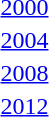<table>
<tr>
<td><a href='#'>2000</a></td>
<td></td>
<td></td>
<td></td>
</tr>
<tr>
<td><a href='#'>2004</a></td>
<td></td>
<td></td>
<td></td>
</tr>
<tr>
<td><a href='#'>2008</a></td>
<td></td>
<td></td>
<td></td>
</tr>
<tr>
<td><a href='#'>2012</a></td>
<td></td>
<td></td>
<td></td>
</tr>
</table>
